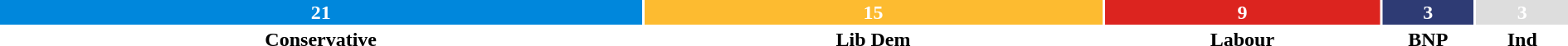<table style="width:100%; text-align:center;">
<tr style="color:white;">
<td style="background:#0087DC; width:41.18%;"><strong>21</strong></td>
<td style="background:#FDBB30; width:29.41%;"><strong>15</strong></td>
<td style="background:#DC241F; width:17.65%;"><strong>9</strong></td>
<td style="background:#2E3B74; width:5.88%;"><strong>3</strong></td>
<td style="background:#DDDDDD; width:5.88%;"><strong>3</strong></td>
</tr>
<tr>
<td><span><strong>Conservative</strong></span></td>
<td><span><strong>Lib Dem</strong></span></td>
<td><span><strong>Labour</strong></span></td>
<td><span><strong>BNP</strong></span></td>
<td><span><strong>Ind</strong></span></td>
</tr>
</table>
